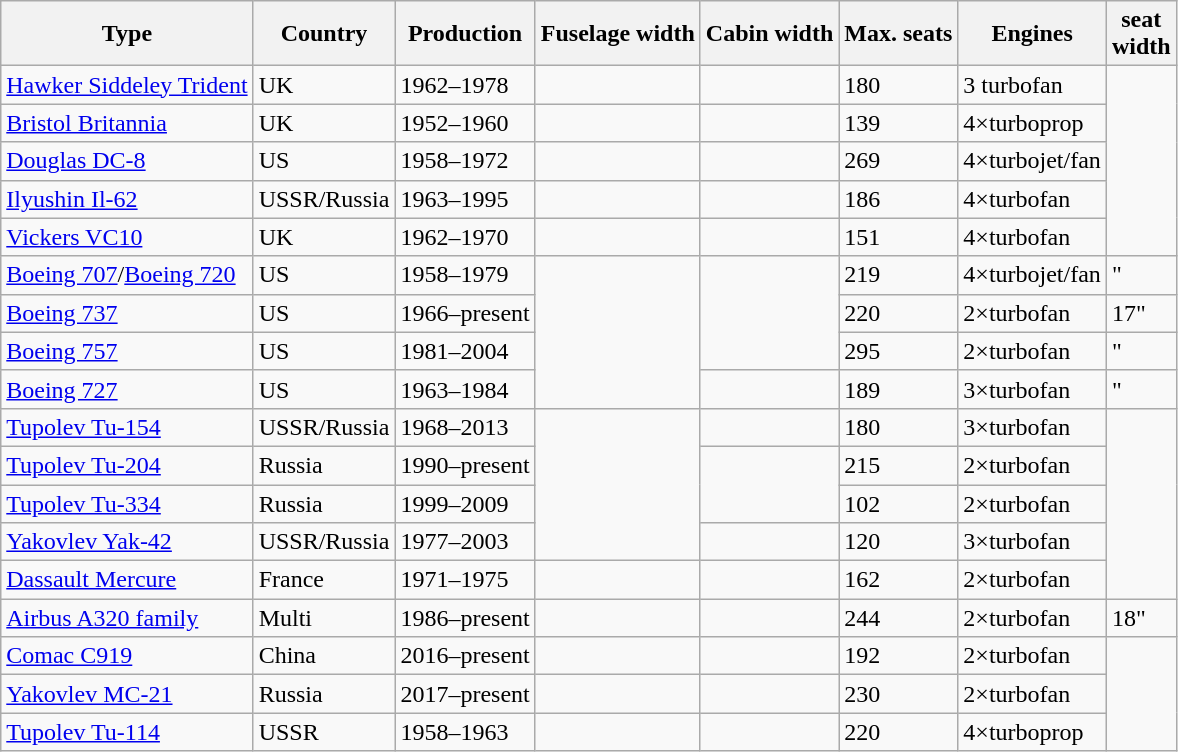<table class="wikitable sortable">
<tr>
<th>Type</th>
<th>Country</th>
<th>Production</th>
<th>Fuselage width</th>
<th>Cabin width</th>
<th>Max. seats</th>
<th>Engines</th>
<th>seat<br>width</th>
</tr>
<tr>
<td><a href='#'>Hawker Siddeley Trident</a></td>
<td>UK</td>
<td>1962–1978</td>
<td></td>
<td></td>
<td>180</td>
<td>3 turbofan</td>
</tr>
<tr>
<td><a href='#'>Bristol Britannia</a></td>
<td>UK</td>
<td>1952–1960</td>
<td></td>
<td></td>
<td>139</td>
<td>4×turboprop</td>
</tr>
<tr>
<td><a href='#'>Douglas DC-8</a></td>
<td>US</td>
<td>1958–1972</td>
<td></td>
<td></td>
<td>269</td>
<td>4×turbojet/fan</td>
</tr>
<tr>
<td><a href='#'>Ilyushin Il-62</a></td>
<td>USSR/Russia</td>
<td>1963–1995</td>
<td></td>
<td></td>
<td>186</td>
<td>4×turbofan</td>
</tr>
<tr>
<td><a href='#'>Vickers VC10</a></td>
<td>UK</td>
<td>1962–1970</td>
<td></td>
<td></td>
<td>151</td>
<td>4×turbofan</td>
</tr>
<tr>
<td><a href='#'>Boeing 707</a>/<a href='#'>Boeing 720</a></td>
<td>US</td>
<td>1958–1979</td>
<td rowspan= 4></td>
<td rowspan= 3></td>
<td>219</td>
<td>4×turbojet/fan</td>
<td>"</td>
</tr>
<tr>
<td><a href='#'>Boeing 737</a></td>
<td>US</td>
<td>1966–present</td>
<td>220</td>
<td>2×turbofan</td>
<td>17"</td>
</tr>
<tr>
<td><a href='#'>Boeing 757</a></td>
<td>US</td>
<td>1981–2004</td>
<td>295</td>
<td>2×turbofan</td>
<td>"</td>
</tr>
<tr>
<td><a href='#'>Boeing 727</a></td>
<td>US</td>
<td>1963–1984</td>
<td></td>
<td>189</td>
<td>3×turbofan</td>
<td>"</td>
</tr>
<tr>
<td><a href='#'>Tupolev Tu-154</a></td>
<td>USSR/Russia</td>
<td>1968–2013</td>
<td rowspan=4></td>
<td></td>
<td>180</td>
<td>3×turbofan</td>
</tr>
<tr>
<td><a href='#'>Tupolev Tu-204</a></td>
<td>Russia</td>
<td>1990–present</td>
<td rowspan=2></td>
<td>215</td>
<td>2×turbofan</td>
</tr>
<tr>
<td><a href='#'>Tupolev Tu-334</a></td>
<td>Russia</td>
<td>1999–2009</td>
<td>102</td>
<td>2×turbofan</td>
</tr>
<tr>
<td><a href='#'>Yakovlev Yak-42</a></td>
<td>USSR/Russia</td>
<td>1977–2003</td>
<td></td>
<td>120</td>
<td>3×turbofan</td>
</tr>
<tr>
<td><a href='#'>Dassault Mercure</a></td>
<td>France</td>
<td>1971–1975</td>
<td></td>
<td></td>
<td>162</td>
<td>2×turbofan</td>
</tr>
<tr>
<td><a href='#'>Airbus A320 family</a></td>
<td>Multi</td>
<td>1986–present</td>
<td></td>
<td></td>
<td>244</td>
<td>2×turbofan</td>
<td>18"</td>
</tr>
<tr>
<td><a href='#'>Comac C919</a></td>
<td>China</td>
<td>2016–present</td>
<td></td>
<td></td>
<td>192</td>
<td>2×turbofan</td>
</tr>
<tr>
<td><a href='#'>Yakovlev MC-21</a></td>
<td>Russia</td>
<td>2017–present</td>
<td></td>
<td></td>
<td>230</td>
<td>2×turbofan</td>
</tr>
<tr>
<td><a href='#'>Tupolev Tu-114</a></td>
<td>USSR</td>
<td>1958–1963</td>
<td></td>
<td></td>
<td>220</td>
<td>4×turboprop</td>
</tr>
</table>
